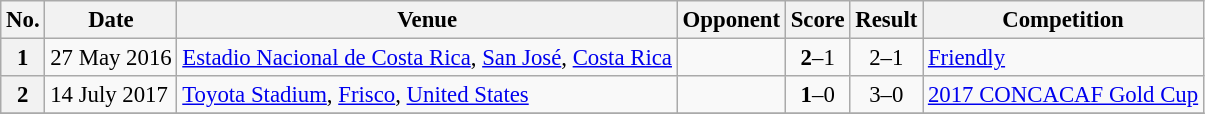<table class="wikitable" style="font-size:95%;">
<tr>
<th scope=col>No.</th>
<th scope=col data-sort-type=date>Date</th>
<th scope=col>Venue</th>
<th scope=col>Opponent</th>
<th scope=col>Score</th>
<th scope=col>Result</th>
<th scope=col>Competition</th>
</tr>
<tr>
<th scope=row>1</th>
<td>27 May 2016</td>
<td><a href='#'>Estadio Nacional de Costa Rica</a>, <a href='#'>San José</a>, <a href='#'>Costa Rica</a></td>
<td></td>
<td align=center><strong>2</strong>–1</td>
<td align=center>2–1</td>
<td><a href='#'>Friendly</a></td>
</tr>
<tr>
<th scope=row>2</th>
<td>14 July 2017</td>
<td><a href='#'>Toyota Stadium</a>, <a href='#'>Frisco</a>, <a href='#'>United States</a></td>
<td></td>
<td align=center><strong>1</strong>–0</td>
<td align=center>3–0</td>
<td><a href='#'>2017 CONCACAF Gold Cup</a></td>
</tr>
<tr>
</tr>
</table>
